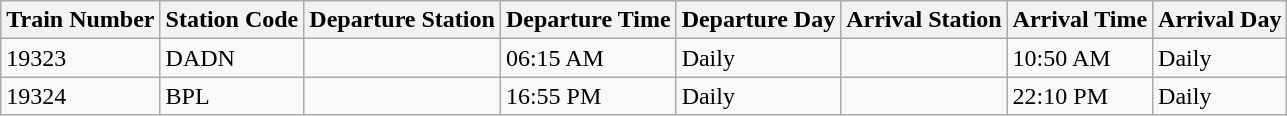<table class="wikitable">
<tr>
<th>Train Number</th>
<th>Station Code</th>
<th>Departure Station</th>
<th>Departure Time</th>
<th>Departure Day</th>
<th>Arrival Station</th>
<th>Arrival Time</th>
<th>Arrival Day</th>
</tr>
<tr>
<td>19323</td>
<td>DADN</td>
<td></td>
<td>06:15 AM</td>
<td>Daily</td>
<td></td>
<td>10:50 AM</td>
<td>Daily</td>
</tr>
<tr>
<td>19324</td>
<td>BPL</td>
<td></td>
<td>16:55 PM</td>
<td>Daily</td>
<td></td>
<td>22:10 PM</td>
<td>Daily</td>
</tr>
</table>
